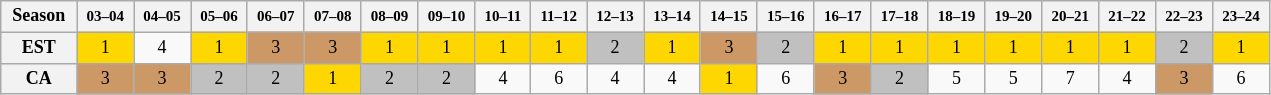<table class="wikitable" style="width:67%; margin:0 left; font-size: 12px; text-align:center">
<tr>
<th>Season</th>
<th><small>03–04</small></th>
<th><small>04–05</small></th>
<th><small>05–06</small></th>
<th><small>06–07</small></th>
<th><small>07–08</small></th>
<th><small>08–09</small></th>
<th><small>09–10</small></th>
<th><small>10–11</small></th>
<th><small>11–12</small></th>
<th><small>12–13</small></th>
<th><small>13–14</small></th>
<th><small>14–15</small></th>
<th><small>15–16</small></th>
<th><small>16–17</small></th>
<th><small>17–18</small></th>
<th><small>18–19</small></th>
<th><small>19–20</small></th>
<th><small>20–21</small></th>
<th><small>21–22</small></th>
<th><small>22–23</small></th>
<th><small>23–24</small></th>
</tr>
<tr>
<th>EST</th>
<td bgcolor=gold>1</td>
<td>4</td>
<td bgcolor=gold>1</td>
<td bgcolor=#cc9966>3</td>
<td bgcolor=#cc9966>3</td>
<td bgcolor=gold>1</td>
<td bgcolor=gold>1</td>
<td bgcolor=gold>1</td>
<td bgcolor=gold>1</td>
<td bgcolor=silver>2</td>
<td bgcolor=gold>1</td>
<td bgcolor=#cc9966>3</td>
<td bgcolor=silver>2</td>
<td bgcolor=gold>1</td>
<td bgcolor=gold>1</td>
<td bgcolor=gold>1</td>
<td bgcolor=gold>1</td>
<td bgcolor=gold>1</td>
<td bgcolor=gold>1</td>
<td bgcolor=silver>2</td>
<td bgcolor=gold>1</td>
</tr>
<tr>
<th>CA</th>
<td bgcolor=#cc9966>3</td>
<td bgcolor=#cc9966>3</td>
<td bgcolor=silver>2</td>
<td bgcolor=silver>2</td>
<td bgcolor=gold>1</td>
<td bgcolor=silver>2</td>
<td bgcolor=silver>2</td>
<td>4</td>
<td>6</td>
<td>4</td>
<td>4</td>
<td bgcolor=gold>1</td>
<td>6</td>
<td bgcolor=#cc9966>3</td>
<td bgcolor=silver>2</td>
<td>5</td>
<td>5</td>
<td>7</td>
<td>4</td>
<td bgcolor=#cc9966>3</td>
<td>6</td>
</tr>
</table>
